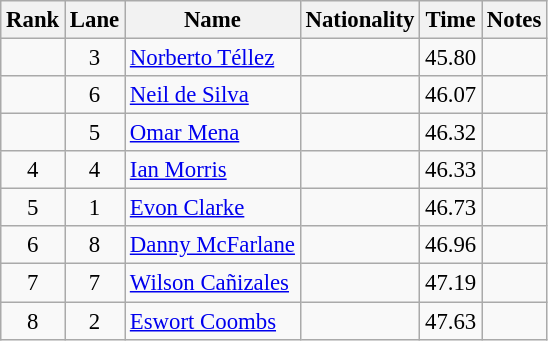<table class="wikitable sortable" style="text-align:center;font-size:95%">
<tr>
<th>Rank</th>
<th>Lane</th>
<th>Name</th>
<th>Nationality</th>
<th>Time</th>
<th>Notes</th>
</tr>
<tr>
<td></td>
<td>3</td>
<td align=left><a href='#'>Norberto Téllez</a></td>
<td align=left></td>
<td>45.80</td>
<td></td>
</tr>
<tr>
<td></td>
<td>6</td>
<td align=left><a href='#'>Neil de Silva</a></td>
<td align=left></td>
<td>46.07</td>
<td></td>
</tr>
<tr>
<td></td>
<td>5</td>
<td align=left><a href='#'>Omar Mena</a></td>
<td align=left></td>
<td>46.32</td>
<td></td>
</tr>
<tr>
<td>4</td>
<td>4</td>
<td align=left><a href='#'>Ian Morris</a></td>
<td align=left></td>
<td>46.33</td>
<td></td>
</tr>
<tr>
<td>5</td>
<td>1</td>
<td align=left><a href='#'>Evon Clarke</a></td>
<td align=left></td>
<td>46.73</td>
<td></td>
</tr>
<tr>
<td>6</td>
<td>8</td>
<td align=left><a href='#'>Danny McFarlane</a></td>
<td align=left></td>
<td>46.96</td>
<td></td>
</tr>
<tr>
<td>7</td>
<td>7</td>
<td align=left><a href='#'>Wilson Cañizales</a></td>
<td align=left></td>
<td>47.19</td>
<td></td>
</tr>
<tr>
<td>8</td>
<td>2</td>
<td align=left><a href='#'>Eswort Coombs</a></td>
<td align=left></td>
<td>47.63</td>
<td></td>
</tr>
</table>
